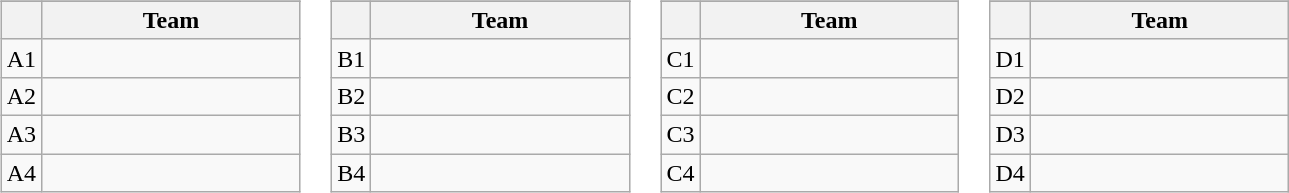<table>
<tr valign=top>
<td><br><table class="wikitable">
<tr>
</tr>
<tr>
<th></th>
<th width=165>Team</th>
</tr>
<tr>
<td align=center>A1</td>
<td></td>
</tr>
<tr>
<td align=center>A2</td>
<td></td>
</tr>
<tr>
<td align=center>A3</td>
<td></td>
</tr>
<tr>
<td align=center>A4</td>
<td></td>
</tr>
</table>
</td>
<td><br><table class="wikitable">
<tr>
</tr>
<tr>
<th></th>
<th width=165>Team</th>
</tr>
<tr>
<td align=center>B1</td>
<td></td>
</tr>
<tr>
<td align=center>B2</td>
<td></td>
</tr>
<tr>
<td align=center>B3</td>
<td></td>
</tr>
<tr>
<td align=center>B4</td>
<td></td>
</tr>
</table>
</td>
<td><br><table class="wikitable">
<tr>
</tr>
<tr>
<th></th>
<th width=165>Team</th>
</tr>
<tr>
<td align=center>C1</td>
<td></td>
</tr>
<tr>
<td align=center>C2</td>
<td></td>
</tr>
<tr>
<td align=center>C3</td>
<td></td>
</tr>
<tr>
<td align=center>C4</td>
<td></td>
</tr>
</table>
</td>
<td><br><table class="wikitable">
<tr>
</tr>
<tr>
<th></th>
<th width=165>Team</th>
</tr>
<tr>
<td align=center>D1</td>
<td></td>
</tr>
<tr>
<td align=center>D2</td>
<td></td>
</tr>
<tr>
<td align=center>D3</td>
<td></td>
</tr>
<tr>
<td align=center>D4</td>
<td></td>
</tr>
</table>
</td>
</tr>
</table>
